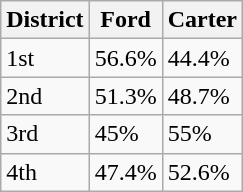<table class="wikitable sortable">
<tr>
<th>District</th>
<th>Ford</th>
<th>Carter</th>
</tr>
<tr>
<td>1st</td>
<td>56.6%</td>
<td>44.4%</td>
</tr>
<tr>
<td>2nd</td>
<td>51.3%</td>
<td>48.7%</td>
</tr>
<tr>
<td>3rd</td>
<td>45%</td>
<td>55%</td>
</tr>
<tr>
<td>4th</td>
<td>47.4%</td>
<td>52.6%</td>
</tr>
</table>
